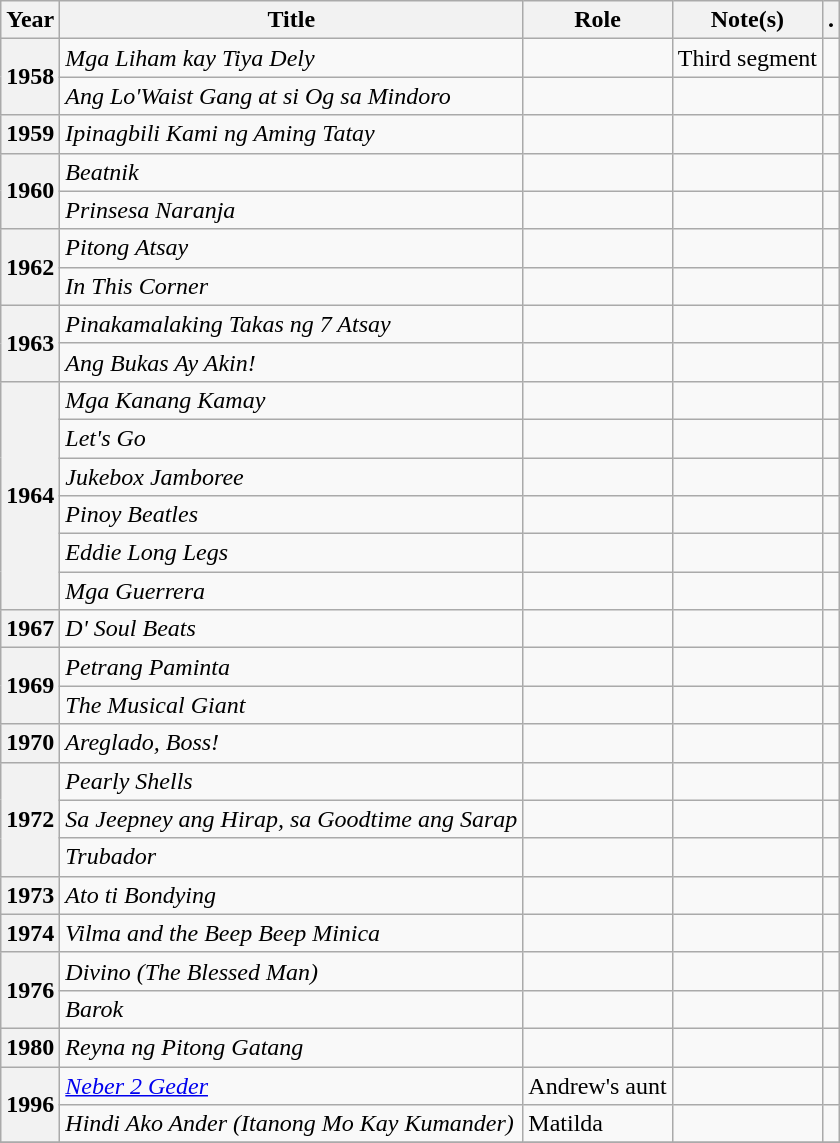<table class="wikitable plainrowheaders sortable">
<tr>
<th scope="col">Year</th>
<th scope="col">Title</th>
<th scope="col" class="unsortable">Role</th>
<th scope="col" class="unsortable">Note(s)</th>
<th scope="col" class="unsortable">.</th>
</tr>
<tr>
<th rowspan="2" scope="row">1958</th>
<td><em>Mga Liham kay Tiya Dely</em> </td>
<td></td>
<td>Third segment</td>
<td style="text-align:center;"></td>
</tr>
<tr>
<td><em>Ang Lo'Waist Gang at si Og sa Mindoro</em> </td>
<td></td>
<td></td>
<td style="text-align:center;"></td>
</tr>
<tr>
<th scope="row">1959</th>
<td><em>Ipinagbili Kami ng Aming Tatay</em></td>
<td></td>
<td></td>
<td style="text-align:center;"></td>
</tr>
<tr>
<th rowspan="2" scope="row">1960</th>
<td><em>Beatnik</em> </td>
<td></td>
<td></td>
<td style="text-align:center;"></td>
</tr>
<tr>
<td><em>Prinsesa Naranja</em> </td>
<td></td>
<td></td>
<td style="text-align:center;"></td>
</tr>
<tr>
<th rowspan="2" scope="row">1962</th>
<td><em>Pitong Atsay</em> </td>
<td></td>
<td></td>
<td style="text-align:center;"></td>
</tr>
<tr>
<td><em>In This Corner</em> </td>
<td></td>
<td></td>
<td style="text-align:center;"></td>
</tr>
<tr>
<th rowspan="2" scope="row">1963</th>
<td><em>Pinakamalaking Takas ng 7 Atsay</em> </td>
<td></td>
<td></td>
<td style="text-align:center;"></td>
</tr>
<tr>
<td><em>Ang Bukas Ay Akin!</em> </td>
<td></td>
<td></td>
<td style="text-align:center;"></td>
</tr>
<tr>
<th rowspan="6" scope="row">1964</th>
<td><em>Mga Kanang Kamay</em> </td>
<td></td>
<td></td>
<td style="text-align:center;"></td>
</tr>
<tr>
<td><em>Let's Go</em> </td>
<td></td>
<td></td>
<td style="text-align:center;"></td>
</tr>
<tr>
<td><em>Jukebox Jamboree</em> </td>
<td></td>
<td></td>
<td style="text-align:center;"></td>
</tr>
<tr>
<td><em>Pinoy Beatles</em> </td>
<td></td>
<td></td>
<td style="text-align:center;"></td>
</tr>
<tr>
<td><em>Eddie Long Legs</em> </td>
<td></td>
<td></td>
<td style="text-align:center;"></td>
</tr>
<tr>
<td><em>Mga Guerrera</em> </td>
<td></td>
<td></td>
<td style="text-align:center;"></td>
</tr>
<tr>
<th scope="row">1967</th>
<td><em>D' Soul Beats</em> </td>
<td></td>
<td></td>
<td style="text-align:center;"></td>
</tr>
<tr>
<th rowspan="2" scope="row">1969</th>
<td><em>Petrang Paminta</em></td>
<td></td>
<td></td>
<td style="text-align:center;"></td>
</tr>
<tr>
<td><em>The Musical Giant</em> </td>
<td></td>
<td></td>
<td style="text-align:center;"></td>
</tr>
<tr>
<th scope="row">1970</th>
<td><em>Areglado, Boss!</em> </td>
<td></td>
<td></td>
<td style="text-align:center;"></td>
</tr>
<tr>
<th rowspan="3" scope="row">1972</th>
<td><em>Pearly Shells</em> </td>
<td></td>
<td></td>
<td style="text-align:center;"></td>
</tr>
<tr>
<td><em>Sa Jeepney ang Hirap, sa Goodtime ang Sarap</em> </td>
<td></td>
<td></td>
<td style="text-align:center;"></td>
</tr>
<tr>
<td><em>Trubador</em> </td>
<td></td>
<td></td>
<td style="text-align:center;"></td>
</tr>
<tr>
<th scope="row">1973</th>
<td><em>Ato ti Bondying</em></td>
<td></td>
<td></td>
<td style="text-align:center;"></td>
</tr>
<tr>
<th scope="row">1974</th>
<td><em>Vilma and the Beep Beep Minica</em> </td>
<td></td>
<td></td>
<td style="text-align:center;"></td>
</tr>
<tr>
<th rowspan="2" scope="row">1976</th>
<td><em>Divino (The Blessed Man)</em> </td>
<td></td>
<td></td>
<td style="text-align:center;"></td>
</tr>
<tr>
<td><em>Barok</em> </td>
<td></td>
<td></td>
<td style="text-align:center;"></td>
</tr>
<tr>
<th scope="row">1980</th>
<td><em>Reyna ng Pitong Gatang</em> </td>
<td></td>
<td></td>
<td style="text-align:center;"></td>
</tr>
<tr>
<th rowspan="2" scope="row">1996</th>
<td><em><a href='#'>Neber 2 Geder</a></em> </td>
<td>Andrew's aunt</td>
<td></td>
<td style="text-align:center;"></td>
</tr>
<tr>
<td><em>Hindi Ako Ander (Itanong Mo Kay Kumander)</em> </td>
<td>Matilda</td>
<td></td>
<td style="text-align:center;"></td>
</tr>
<tr>
</tr>
</table>
